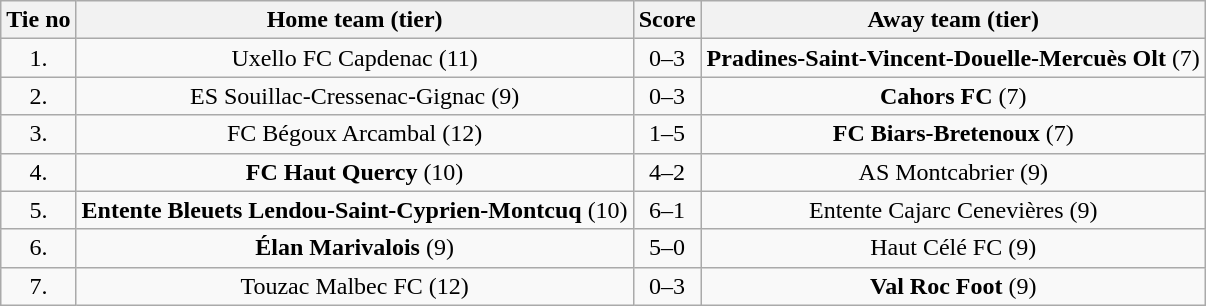<table class="wikitable" style="text-align: center">
<tr>
<th>Tie no</th>
<th>Home team (tier)</th>
<th>Score</th>
<th>Away team (tier)</th>
</tr>
<tr>
<td>1.</td>
<td>Uxello FC Capdenac (11)</td>
<td>0–3</td>
<td><strong>Pradines-Saint-Vincent-Douelle-Mercuès Olt</strong> (7)</td>
</tr>
<tr>
<td>2.</td>
<td>ES Souillac-Cressenac-Gignac (9)</td>
<td>0–3</td>
<td><strong>Cahors FC</strong> (7)</td>
</tr>
<tr>
<td>3.</td>
<td>FC Bégoux Arcambal (12)</td>
<td>1–5</td>
<td><strong>FC Biars-Bretenoux</strong> (7)</td>
</tr>
<tr>
<td>4.</td>
<td><strong>FC Haut Quercy</strong> (10)</td>
<td>4–2</td>
<td>AS Montcabrier (9)</td>
</tr>
<tr>
<td>5.</td>
<td><strong>Entente Bleuets Lendou-Saint-Cyprien-Montcuq</strong> (10)</td>
<td>6–1</td>
<td>Entente Cajarc Cenevières (9)</td>
</tr>
<tr>
<td>6.</td>
<td><strong>Élan Marivalois</strong> (9)</td>
<td>5–0</td>
<td>Haut Célé FC (9)</td>
</tr>
<tr>
<td>7.</td>
<td>Touzac Malbec FC (12)</td>
<td>0–3</td>
<td><strong>Val Roc Foot</strong> (9)</td>
</tr>
</table>
